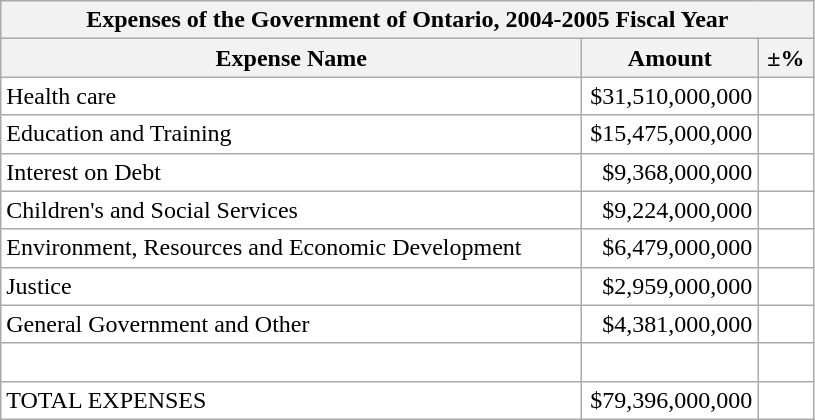<table class="wikitable">
<tr>
<th colspan="7">Expenses of the Government of Ontario, 2004-2005 Fiscal Year</th>
</tr>
<tr>
<th style="width: 380px">Expense Name</th>
<th style="width: 110px">Amount</th>
<th style="width: 30px">±%</th>
</tr>
<tr bgcolor="white">
<td>Health care</td>
<td align="right">$31,510,000,000</td>
<td align="center"></td>
</tr>
<tr bgcolor="white">
<td>Education and Training</td>
<td align="right">$15,475,000,000</td>
<td align="center"></td>
</tr>
<tr bgcolor="white">
<td>Interest on Debt</td>
<td align="right">$9,368,000,000</td>
<td align="center"></td>
</tr>
<tr bgcolor="white">
<td>Children's and Social Services</td>
<td align="right">$9,224,000,000</td>
<td align="center"></td>
</tr>
<tr bgcolor="white">
<td>Environment, Resources and Economic Development</td>
<td align="right">$6,479,000,000</td>
<td align="center"></td>
</tr>
<tr bgcolor="white">
<td>Justice</td>
<td align="right">$2,959,000,000</td>
<td align="center"></td>
</tr>
<tr bgcolor="white">
<td>General Government and Other</td>
<td align="right">$4,381,000,000</td>
<td align="center"></td>
</tr>
<tr bgcolor="white">
<td> </td>
<td align="right"></td>
<td align="center"></td>
</tr>
<tr bgcolor="white">
<td>TOTAL EXPENSES</td>
<td align="right">$79,396,000,000</td>
<td align="center"></td>
</tr>
</table>
